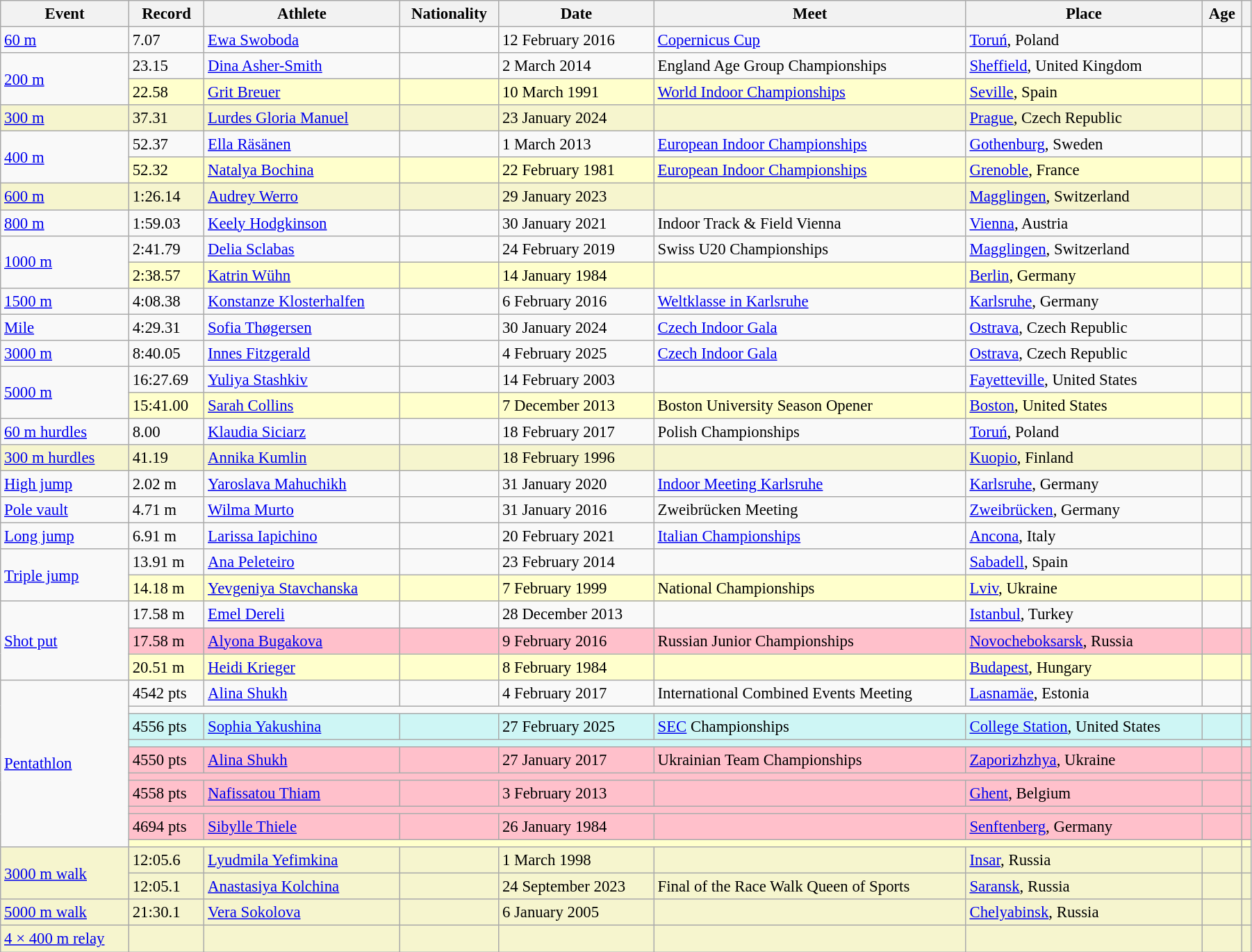<table class=wikitable style="width: 95%; font-size: 95%;">
<tr>
<th>Event</th>
<th>Record</th>
<th>Athlete</th>
<th>Nationality</th>
<th>Date</th>
<th>Meet</th>
<th>Place</th>
<th>Age</th>
<th></th>
</tr>
<tr>
<td><a href='#'>60 m</a></td>
<td>7.07</td>
<td><a href='#'>Ewa Swoboda</a></td>
<td></td>
<td>12 February 2016</td>
<td><a href='#'>Copernicus Cup</a></td>
<td><a href='#'>Toruń</a>, Poland</td>
<td></td>
<td></td>
</tr>
<tr>
<td rowspan=2><a href='#'>200 m</a></td>
<td>23.15</td>
<td><a href='#'>Dina Asher-Smith</a></td>
<td></td>
<td>2 March 2014</td>
<td>England Age Group Championships</td>
<td><a href='#'>Sheffield</a>, United Kingdom</td>
<td></td>
<td></td>
</tr>
<tr style="background:#FFFFCC;">
<td>22.58</td>
<td><a href='#'>Grit Breuer</a></td>
<td></td>
<td>10 March 1991</td>
<td><a href='#'>World Indoor Championships</a></td>
<td><a href='#'>Seville</a>, Spain</td>
<td></td>
<td></td>
</tr>
<tr style="background:#f6F5CE;">
<td><a href='#'>300 m</a></td>
<td>37.31</td>
<td><a href='#'>Lurdes Gloria Manuel</a></td>
<td></td>
<td>23 January 2024</td>
<td></td>
<td><a href='#'>Prague</a>, Czech Republic</td>
<td></td>
<td></td>
</tr>
<tr>
<td rowspan=2><a href='#'>400 m</a></td>
<td>52.37</td>
<td><a href='#'>Ella Räsänen</a></td>
<td></td>
<td>1 March 2013</td>
<td><a href='#'>European Indoor Championships</a></td>
<td><a href='#'>Gothenburg</a>, Sweden</td>
<td></td>
<td></td>
</tr>
<tr style="background:#FFFFCC;">
<td>52.32</td>
<td><a href='#'>Natalya Bochina</a></td>
<td></td>
<td>22 February 1981</td>
<td><a href='#'>European Indoor Championships</a></td>
<td><a href='#'>Grenoble</a>, France</td>
<td></td>
<td></td>
</tr>
<tr style="background:#f6F5CE;">
<td><a href='#'>600 m</a></td>
<td>1:26.14</td>
<td><a href='#'>Audrey Werro</a></td>
<td></td>
<td>29 January 2023</td>
<td></td>
<td><a href='#'>Magglingen</a>, Switzerland</td>
<td></td>
<td></td>
</tr>
<tr>
<td><a href='#'>800 m</a></td>
<td>1:59.03</td>
<td><a href='#'>Keely Hodgkinson</a></td>
<td></td>
<td>30 January 2021</td>
<td>Indoor Track & Field Vienna</td>
<td><a href='#'>Vienna</a>, Austria</td>
<td></td>
<td></td>
</tr>
<tr>
<td rowspan=2><a href='#'>1000 m</a></td>
<td>2:41.79</td>
<td><a href='#'>Delia Sclabas</a></td>
<td></td>
<td>24 February 2019</td>
<td>Swiss U20 Championships</td>
<td><a href='#'>Magglingen</a>, Switzerland</td>
<td></td>
<td></td>
</tr>
<tr style="background:#FFFFCC;">
<td>2:38.57 </td>
<td><a href='#'>Katrin Wühn</a></td>
<td></td>
<td>14 January 1984</td>
<td></td>
<td><a href='#'>Berlin</a>, Germany</td>
<td></td>
<td></td>
</tr>
<tr>
<td><a href='#'>1500 m</a></td>
<td>4:08.38</td>
<td><a href='#'>Konstanze Klosterhalfen</a></td>
<td></td>
<td>6 February 2016</td>
<td><a href='#'>Weltklasse in Karlsruhe</a></td>
<td><a href='#'>Karlsruhe</a>, Germany</td>
<td></td>
<td></td>
</tr>
<tr>
<td><a href='#'>Mile</a></td>
<td>4:29.31</td>
<td><a href='#'>Sofia Thøgersen</a></td>
<td></td>
<td>30 January 2024</td>
<td><a href='#'>Czech Indoor Gala</a></td>
<td><a href='#'>Ostrava</a>, Czech Republic</td>
<td></td>
<td></td>
</tr>
<tr>
<td><a href='#'>3000 m</a></td>
<td>8:40.05</td>
<td><a href='#'>Innes Fitzgerald</a></td>
<td></td>
<td>4 February 2025</td>
<td><a href='#'>Czech Indoor Gala</a></td>
<td><a href='#'>Ostrava</a>, Czech Republic</td>
<td></td>
<td></td>
</tr>
<tr>
<td rowspan=2><a href='#'>5000 m</a></td>
<td>16:27.69</td>
<td><a href='#'>Yuliya Stashkiv</a></td>
<td></td>
<td>14 February 2003</td>
<td></td>
<td><a href='#'>Fayetteville</a>, United States</td>
<td></td>
<td></td>
</tr>
<tr style="background:#FFFFCC;">
<td>15:41.00</td>
<td><a href='#'>Sarah Collins</a></td>
<td></td>
<td>7 December 2013</td>
<td>Boston University Season Opener</td>
<td><a href='#'>Boston</a>, United States</td>
<td></td>
<td></td>
</tr>
<tr>
<td><a href='#'>60 m hurdles</a></td>
<td>8.00</td>
<td><a href='#'>Klaudia Siciarz</a></td>
<td></td>
<td>18 February 2017</td>
<td>Polish Championships</td>
<td><a href='#'>Toruń</a>, Poland</td>
<td></td>
<td></td>
</tr>
<tr style="background:#f6F5CE;">
<td><a href='#'>300 m hurdles</a></td>
<td>41.19 </td>
<td><a href='#'>Annika Kumlin</a></td>
<td></td>
<td>18 February 1996</td>
<td></td>
<td><a href='#'>Kuopio</a>, Finland</td>
<td></td>
<td></td>
</tr>
<tr>
<td><a href='#'>High jump</a></td>
<td>2.02 m</td>
<td><a href='#'>Yaroslava Mahuchikh</a></td>
<td></td>
<td>31 January 2020</td>
<td><a href='#'>Indoor Meeting Karlsruhe</a></td>
<td><a href='#'>Karlsruhe</a>, Germany</td>
<td></td>
<td></td>
</tr>
<tr>
<td><a href='#'>Pole vault</a></td>
<td>4.71 m</td>
<td><a href='#'>Wilma Murto</a></td>
<td></td>
<td>31 January 2016</td>
<td>Zweibrücken Meeting</td>
<td><a href='#'>Zweibrücken</a>, Germany</td>
<td></td>
<td></td>
</tr>
<tr>
<td><a href='#'>Long jump</a></td>
<td>6.91 m</td>
<td><a href='#'>Larissa Iapichino</a></td>
<td></td>
<td>20 February 2021</td>
<td><a href='#'>Italian Championships</a></td>
<td><a href='#'>Ancona</a>, Italy</td>
<td></td>
<td></td>
</tr>
<tr>
<td rowspan=2><a href='#'>Triple jump</a></td>
<td>13.91 m</td>
<td><a href='#'>Ana Peleteiro</a></td>
<td></td>
<td>23 February 2014</td>
<td></td>
<td><a href='#'>Sabadell</a>, Spain</td>
<td></td>
<td></td>
</tr>
<tr style="background:#FFFFCC;">
<td>14.18 m</td>
<td><a href='#'>Yevgeniya Stavchanska</a></td>
<td></td>
<td>7 February 1999</td>
<td>National Championships</td>
<td><a href='#'>Lviv</a>, Ukraine</td>
<td></td>
<td></td>
</tr>
<tr>
<td rowspan=3><a href='#'>Shot put</a></td>
<td>17.58 m</td>
<td><a href='#'>Emel Dereli</a></td>
<td></td>
<td>28 December 2013</td>
<td></td>
<td><a href='#'>Istanbul</a>, Turkey</td>
<td></td>
<td></td>
</tr>
<tr style="background:pink">
<td>17.58 m </td>
<td><a href='#'>Alyona Bugakova</a></td>
<td></td>
<td>9 February 2016</td>
<td>Russian Junior Championships</td>
<td><a href='#'>Novocheboksarsk</a>, Russia</td>
<td></td>
<td></td>
</tr>
<tr style="background:#FFFFCC;">
<td>20.51 m</td>
<td><a href='#'>Heidi Krieger</a></td>
<td></td>
<td>8 February 1984</td>
<td></td>
<td><a href='#'>Budapest</a>, Hungary</td>
<td></td>
<td></td>
</tr>
<tr>
<td rowspan=10><a href='#'>Pentathlon</a></td>
<td>4542 pts</td>
<td><a href='#'>Alina Shukh</a></td>
<td></td>
<td>4 February 2017</td>
<td>International Combined Events Meeting</td>
<td><a href='#'>Lasnamäe</a>, Estonia</td>
<td></td>
<td></td>
</tr>
<tr>
<td colspan=7></td>
<td></td>
</tr>
<tr bgcolor=#CEF6F5>
<td>4556 pts</td>
<td><a href='#'>Sophia Yakushina</a></td>
<td></td>
<td>27 February 2025</td>
<td><a href='#'>SEC</a> Championships</td>
<td><a href='#'>College Station</a>, United States</td>
<td></td>
<td></td>
</tr>
<tr bgcolor=#CEF6F5>
<td colspan=7></td>
<td></td>
</tr>
<tr style="background:pink">
<td>4550 pts </td>
<td><a href='#'>Alina Shukh</a></td>
<td></td>
<td>27 January 2017</td>
<td>Ukrainian Team Championships</td>
<td><a href='#'>Zaporizhzhya</a>, Ukraine</td>
<td></td>
<td></td>
</tr>
<tr style="background:pink">
<td colspan=7></td>
<td></td>
</tr>
<tr style="background:pink">
<td>4558 pts </td>
<td><a href='#'>Nafissatou Thiam</a></td>
<td></td>
<td>3 February 2013</td>
<td></td>
<td><a href='#'>Ghent</a>, Belgium</td>
<td></td>
<td></td>
</tr>
<tr style="background:pink">
<td colspan=7></td>
<td></td>
</tr>
<tr style="background:pink">
<td>4694 pts </td>
<td><a href='#'>Sibylle Thiele</a></td>
<td></td>
<td>26 January 1984</td>
<td></td>
<td><a href='#'>Senftenberg</a>, Germany</td>
<td></td>
<td></td>
</tr>
<tr style="background:#FFFFCC;">
<td colspan=7></td>
<td></td>
</tr>
<tr style="background:#f6F5CE;">
<td rowspan=2><a href='#'>3000 m walk</a></td>
<td>12:05.6 </td>
<td><a href='#'>Lyudmila Yefimkina</a></td>
<td></td>
<td>1 March 1998</td>
<td></td>
<td><a href='#'>Insar</a>, Russia</td>
<td></td>
<td></td>
</tr>
<tr style="background:#f6f5ce;">
<td>12:05.1  </td>
<td><a href='#'>Anastasiya Kolchina</a></td>
<td></td>
<td>24 September 2023</td>
<td>Final of the Race Walk Queen of Sports</td>
<td><a href='#'>Saransk</a>, Russia</td>
<td></td>
<td></td>
</tr>
<tr style="background:#f6F5CE;">
<td><a href='#'>5000 m walk</a></td>
<td>21:30.1</td>
<td><a href='#'>Vera Sokolova</a></td>
<td></td>
<td>6 January 2005</td>
<td></td>
<td><a href='#'>Chelyabinsk</a>, Russia</td>
<td></td>
<td></td>
</tr>
<tr style="background:#f6F5CE;">
<td><a href='#'>4 × 400 m relay</a></td>
<td></td>
<td></td>
<td></td>
<td></td>
<td></td>
<td></td>
<td></td>
<td></td>
</tr>
</table>
